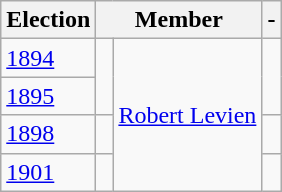<table class="wikitable">
<tr>
<th>Election</th>
<th colspan="2">Member</th>
<th Party>-</th>
</tr>
<tr>
<td><a href='#'>1894</a></td>
<td rowspan="2" > </td>
<td rowspan="4"><a href='#'>Robert Levien</a></td>
<td rowspan="2"></td>
</tr>
<tr>
<td><a href='#'>1895</a></td>
</tr>
<tr>
<td><a href='#'>1898</a></td>
<td> </td>
<td></td>
</tr>
<tr>
<td><a href='#'>1901</a></td>
<td> </td>
<td></td>
</tr>
</table>
